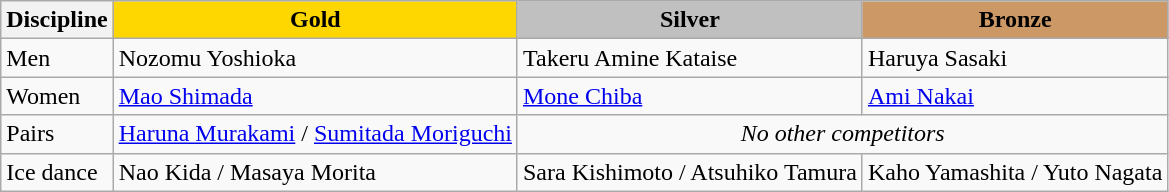<table class="wikitable">
<tr>
<th>Discipline</th>
<td align=center bgcolor=gold><strong>Gold</strong></td>
<td align=center bgcolor=silver><strong>Silver</strong></td>
<td align=center bgcolor=cc9966><strong>Bronze</strong></td>
</tr>
<tr>
<td>Men</td>
<td>Nozomu Yoshioka</td>
<td>Takeru Amine Kataise</td>
<td>Haruya Sasaki</td>
</tr>
<tr>
<td>Women</td>
<td><a href='#'>Mao Shimada</a></td>
<td><a href='#'>Mone Chiba</a></td>
<td><a href='#'>Ami Nakai</a></td>
</tr>
<tr>
<td>Pairs</td>
<td><a href='#'>Haruna Murakami</a> / <a href='#'>Sumitada Moriguchi</a></td>
<td colspan=2 align=center><em>No other competitors</em></td>
</tr>
<tr>
<td>Ice dance</td>
<td>Nao Kida / Masaya Morita</td>
<td>Sara Kishimoto / Atsuhiko Tamura</td>
<td>Kaho Yamashita / Yuto Nagata</td>
</tr>
</table>
